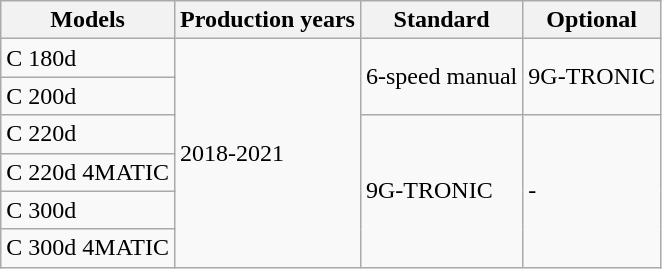<table class="wikitable">
<tr>
<th>Models</th>
<th>Production years</th>
<th>Standard</th>
<th>Optional</th>
</tr>
<tr>
<td>C 180d</td>
<td rowspan="6">2018-2021</td>
<td rowspan="2">6-speed manual</td>
<td rowspan="2">9G-TRONIC</td>
</tr>
<tr>
<td>C 200d</td>
</tr>
<tr>
<td>C 220d</td>
<td rowspan="4">9G-TRONIC</td>
<td rowspan="4">-</td>
</tr>
<tr>
<td>C 220d 4MATIC</td>
</tr>
<tr>
<td>C 300d</td>
</tr>
<tr>
<td>C 300d 4MATIC</td>
</tr>
</table>
